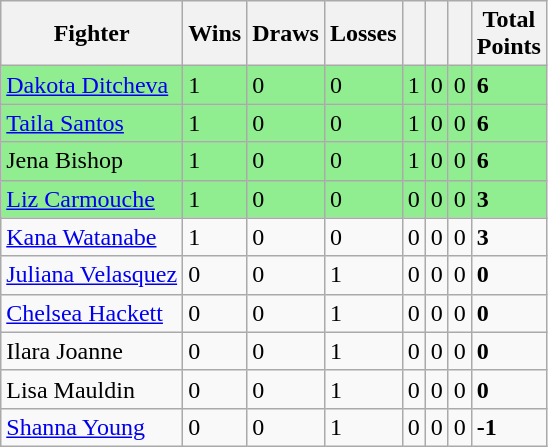<table class="wikitable sortable">
<tr>
<th>Fighter</th>
<th>Wins</th>
<th>Draws</th>
<th>Losses</th>
<th></th>
<th></th>
<th></th>
<th>Total<br> Points</th>
</tr>
<tr style="background:#90EE90;">
<td> <a href='#'>Dakota Ditcheva</a></td>
<td>1</td>
<td>0</td>
<td>0</td>
<td>1</td>
<td>0</td>
<td>0</td>
<td><strong>6</strong></td>
</tr>
<tr style="background:#90EE90;">
<td> <a href='#'>Taila Santos</a></td>
<td>1</td>
<td>0</td>
<td>0</td>
<td>1</td>
<td>0</td>
<td>0</td>
<td><strong>6</strong></td>
</tr>
<tr style="background:#90EE90;">
<td> Jena Bishop</td>
<td>1</td>
<td>0</td>
<td>0</td>
<td>1</td>
<td>0</td>
<td>0</td>
<td><strong>6</strong></td>
</tr>
<tr style="background:#90EE90;">
<td> <a href='#'>Liz Carmouche</a></td>
<td>1</td>
<td>0</td>
<td>0</td>
<td>0</td>
<td>0</td>
<td>0</td>
<td><strong>3</strong></td>
</tr>
<tr>
<td> <a href='#'>Kana Watanabe</a></td>
<td>1</td>
<td>0</td>
<td>0</td>
<td>0</td>
<td>0</td>
<td>0</td>
<td><strong>3</strong></td>
</tr>
<tr>
<td> <a href='#'>Juliana Velasquez</a></td>
<td>0</td>
<td>0</td>
<td>1</td>
<td>0</td>
<td>0</td>
<td>0</td>
<td><strong>0</strong></td>
</tr>
<tr>
<td> <a href='#'>Chelsea Hackett</a></td>
<td>0</td>
<td>0</td>
<td>1</td>
<td>0</td>
<td>0</td>
<td>0</td>
<td><strong>0</strong></td>
</tr>
<tr>
<td> Ilara Joanne</td>
<td>0</td>
<td>0</td>
<td>1</td>
<td>0</td>
<td>0</td>
<td>0</td>
<td><strong>0</strong></td>
</tr>
<tr>
<td> Lisa Mauldin</td>
<td>0</td>
<td>0</td>
<td>1</td>
<td>0</td>
<td>0</td>
<td>0</td>
<td><strong>0</strong></td>
</tr>
<tr>
<td> <a href='#'>Shanna Young</a></td>
<td>0</td>
<td>0</td>
<td>1</td>
<td>0</td>
<td>0</td>
<td>0</td>
<td><strong>-1</strong></td>
</tr>
</table>
